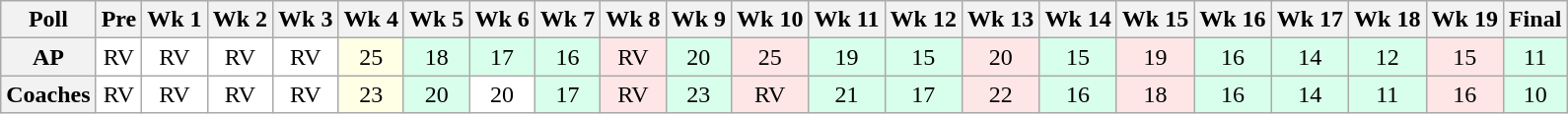<table class="wikitable" style="white-space:nowrap;">
<tr>
<th>Poll</th>
<th>Pre</th>
<th>Wk 1</th>
<th>Wk 2</th>
<th>Wk 3</th>
<th>Wk 4</th>
<th>Wk 5</th>
<th>Wk 6</th>
<th>Wk 7</th>
<th>Wk 8</th>
<th>Wk 9</th>
<th>Wk 10</th>
<th>Wk 11</th>
<th>Wk 12</th>
<th>Wk 13</th>
<th>Wk 14</th>
<th>Wk 15</th>
<th>Wk 16</th>
<th>Wk 17</th>
<th>Wk 18</th>
<th>Wk 19</th>
<th>Final</th>
</tr>
<tr style="text-align:center;">
<th>AP</th>
<td style="background:#FFF;">RV</td>
<td style="background:#FFF;">RV</td>
<td style="background:#FFF;">RV</td>
<td style="background:#FFF;">RV</td>
<td style="background:#ffffe6;">25</td>
<td style="background:#d8ffeb;">18</td>
<td style="background:#d8ffeb;">17</td>
<td style="background:#d8ffeb;">16</td>
<td style="background:#ffe6e6;">RV</td>
<td style="background:#d8ffeb;">20</td>
<td style="background:#ffe6e6;">25</td>
<td style="background:#d8ffeb;">19</td>
<td style="background:#d8ffeb;">15</td>
<td style="background:#ffe6e6;">20</td>
<td style="background:#d8ffeb;">15</td>
<td style="background:#ffe6e6;">19</td>
<td style="background:#d8ffeb;">16</td>
<td style="background:#d8ffeb;">14</td>
<td style="background:#d8ffeb;">12</td>
<td style="background:#ffe6e6;">15</td>
<td style="background:#d8ffeb;">11</td>
</tr>
<tr style="text-align:center;">
<th>Coaches</th>
<td style="background:#FFF;">RV</td>
<td style="background:#FFF;">RV</td>
<td style="background:#FFF;">RV</td>
<td style="background:#FFF;">RV</td>
<td style="background:#ffffe6;">23</td>
<td style="background:#d8ffeb;">20</td>
<td style="background:#FFF;">20</td>
<td style="background:#d8ffeb;">17</td>
<td style="background:#ffe6e6;">RV</td>
<td style="background:#d8ffeb;">23</td>
<td style="background:#ffe6e6;">RV</td>
<td style="background:#d8ffeb;">21</td>
<td style="background:#d8ffeb;">17</td>
<td style="background:#ffe6e6;">22</td>
<td style="background:#d8ffeb;">16</td>
<td style="background:#ffe6e6;">18</td>
<td style="background:#d8ffeb;">16</td>
<td style="background:#d8ffeb;">14</td>
<td style="background:#d8ffeb;">11</td>
<td style="background:#ffe6e6;">16</td>
<td style="background:#d8ffeb;">10</td>
</tr>
</table>
